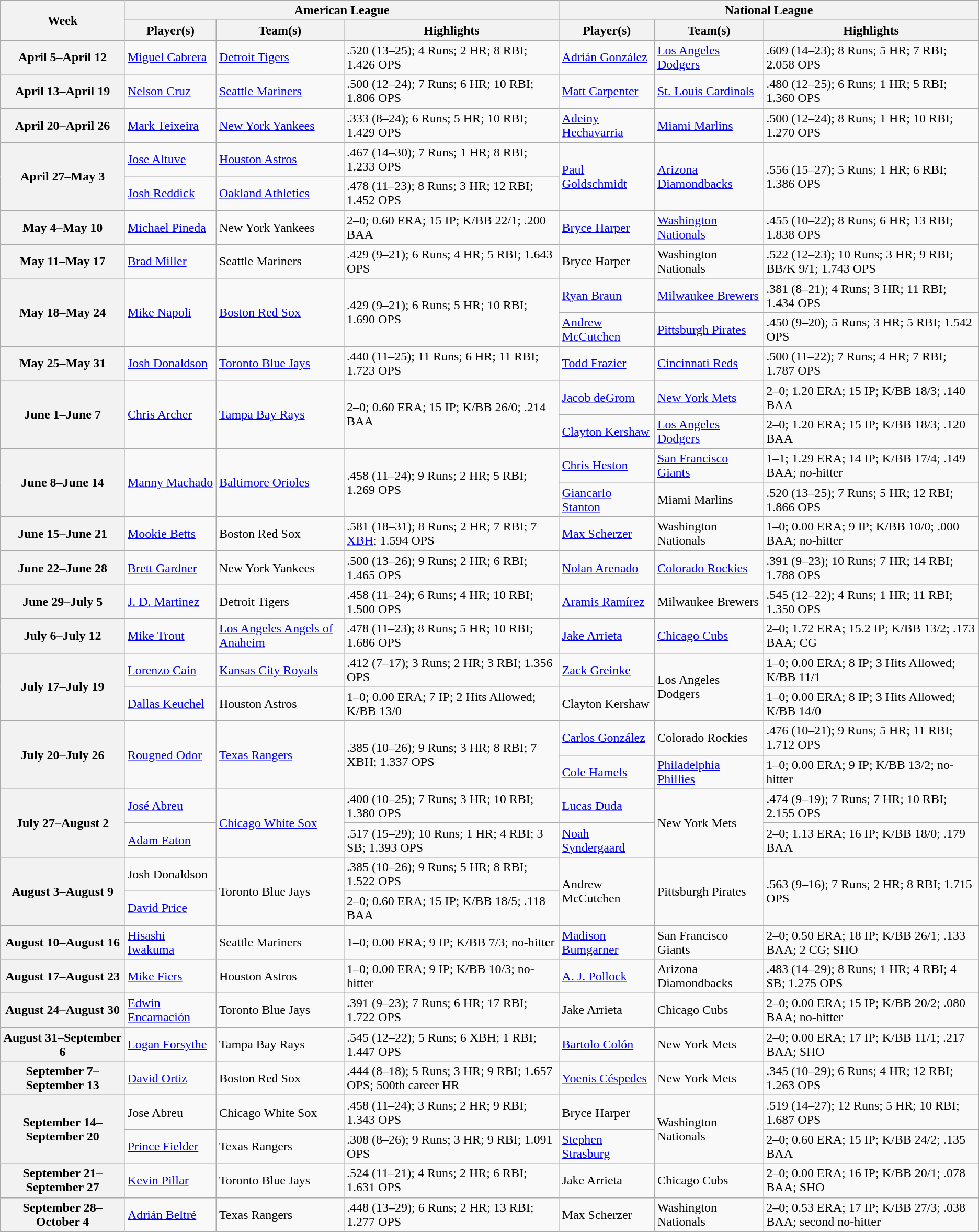<table class="wikitable plainrowheaders">
<tr>
<th rowspan=2>Week</th>
<th colspan=3>American League</th>
<th colspan=3>National League</th>
</tr>
<tr>
<th>Player(s)</th>
<th>Team(s)</th>
<th width=22%>Highlights</th>
<th>Player(s)</th>
<th>Team(s)</th>
<th width=22%>Highlights</th>
</tr>
<tr>
<th scope="row">April 5–April 12</th>
<td><a href='#'>Miguel Cabrera</a></td>
<td><a href='#'>Detroit Tigers</a></td>
<td>.520 (13–25); 4 Runs; 2 HR; 8 RBI; 1.426 OPS</td>
<td><a href='#'>Adrián González</a></td>
<td><a href='#'>Los Angeles Dodgers</a></td>
<td>.609 (14–23); 8 Runs; 5 HR; 7 RBI; 2.058 OPS</td>
</tr>
<tr>
<th scope="row">April 13–April 19</th>
<td><a href='#'>Nelson Cruz</a></td>
<td><a href='#'>Seattle Mariners</a></td>
<td>.500 (12–24); 7 Runs; 6 HR; 10 RBI; 1.806 OPS</td>
<td><a href='#'>Matt Carpenter</a></td>
<td><a href='#'>St. Louis Cardinals</a></td>
<td>.480 (12–25); 6 Runs; 1 HR; 5 RBI; 1.360 OPS</td>
</tr>
<tr>
<th scope="row">April 20–April 26</th>
<td><a href='#'>Mark Teixeira</a></td>
<td><a href='#'>New York Yankees</a></td>
<td>.333 (8–24); 6 Runs; 5 HR; 10 RBI; 1.429 OPS</td>
<td><a href='#'>Adeiny Hechavarria</a></td>
<td><a href='#'>Miami Marlins</a></td>
<td>.500 (12–24); 8 Runs; 1 HR; 10 RBI; 1.270 OPS</td>
</tr>
<tr>
<th rowspan="2" scope="row">April 27–May 3</th>
<td><a href='#'>Jose Altuve</a></td>
<td><a href='#'>Houston Astros</a></td>
<td>.467 (14–30); 7 Runs; 1 HR; 8 RBI; 1.233 OPS</td>
<td rowspan="2"><a href='#'>Paul Goldschmidt</a></td>
<td rowspan="2"><a href='#'>Arizona Diamondbacks</a></td>
<td rowspan="2">.556 (15–27); 5 Runs; 1 HR; 6 RBI; 1.386 OPS</td>
</tr>
<tr>
<td><a href='#'>Josh Reddick</a></td>
<td><a href='#'>Oakland Athletics</a></td>
<td>.478 (11–23); 8 Runs; 3 HR; 12 RBI; 1.452 OPS</td>
</tr>
<tr>
<th scope="row">May 4–May 10</th>
<td><a href='#'>Michael Pineda</a></td>
<td>New York Yankees</td>
<td>2–0; 0.60 ERA; 15 IP; K/BB 22/1; .200 BAA</td>
<td><a href='#'>Bryce Harper</a></td>
<td><a href='#'>Washington Nationals</a></td>
<td>.455 (10–22); 8 Runs; 6 HR; 13 RBI; 1.838 OPS</td>
</tr>
<tr>
<th scope="row">May 11–May 17</th>
<td><a href='#'>Brad Miller</a></td>
<td>Seattle Mariners</td>
<td>.429 (9–21); 6 Runs; 4 HR; 5 RBI; 1.643 OPS</td>
<td>Bryce Harper</td>
<td>Washington Nationals</td>
<td>.522 (12–23); 10 Runs; 3 HR; 9 RBI; BB/K 9/1; 1.743 OPS</td>
</tr>
<tr>
<th rowspan="2" scope="row">May 18–May 24</th>
<td rowspan="2"><a href='#'>Mike Napoli</a></td>
<td rowspan="2"><a href='#'>Boston Red Sox</a></td>
<td rowspan="2">.429 (9–21); 6 Runs; 5 HR; 10 RBI; 1.690 OPS</td>
<td><a href='#'>Ryan Braun</a></td>
<td><a href='#'>Milwaukee Brewers</a></td>
<td>.381 (8–21); 4 Runs; 3 HR; 11 RBI; 1.434 OPS</td>
</tr>
<tr>
<td><a href='#'>Andrew McCutchen</a></td>
<td><a href='#'>Pittsburgh Pirates</a></td>
<td>.450 (9–20); 5 Runs; 3 HR; 5 RBI; 1.542 OPS</td>
</tr>
<tr>
<th scope="row">May 25–May 31</th>
<td><a href='#'>Josh Donaldson</a></td>
<td><a href='#'>Toronto Blue Jays</a></td>
<td>.440 (11–25); 11 Runs; 6 HR; 11 RBI; 1.723 OPS</td>
<td><a href='#'>Todd Frazier</a></td>
<td><a href='#'>Cincinnati Reds</a></td>
<td>.500 (11–22); 7 Runs; 4 HR; 7 RBI; 1.787 OPS</td>
</tr>
<tr>
<th rowspan="2" scope="row">June 1–June 7</th>
<td rowspan="2"><a href='#'>Chris Archer</a></td>
<td rowspan="2"><a href='#'>Tampa Bay Rays</a></td>
<td rowspan="2">2–0; 0.60 ERA; 15 IP; K/BB 26/0; .214 BAA</td>
<td><a href='#'>Jacob deGrom</a></td>
<td><a href='#'>New York Mets</a></td>
<td>2–0; 1.20 ERA; 15 IP; K/BB 18/3; .140 BAA</td>
</tr>
<tr>
<td><a href='#'>Clayton Kershaw</a></td>
<td><a href='#'>Los Angeles Dodgers</a></td>
<td>2–0; 1.20 ERA; 15 IP; K/BB 18/3; .120 BAA</td>
</tr>
<tr>
<th rowspan="2" scope="row">June 8–June 14</th>
<td rowspan="2"><a href='#'>Manny Machado</a></td>
<td rowspan="2"><a href='#'>Baltimore Orioles</a></td>
<td rowspan="2">.458 (11–24); 9 Runs; 2 HR; 5 RBI; 1.269 OPS</td>
<td><a href='#'>Chris Heston</a></td>
<td><a href='#'>San Francisco Giants</a></td>
<td>1–1; 1.29 ERA; 14 IP; K/BB 17/4; .149 BAA; no-hitter</td>
</tr>
<tr>
<td><a href='#'>Giancarlo Stanton</a></td>
<td>Miami Marlins</td>
<td>.520 (13–25); 7 Runs; 5 HR; 12 RBI; 1.866 OPS</td>
</tr>
<tr>
<th scope="row">June 15–June 21</th>
<td><a href='#'>Mookie Betts</a></td>
<td>Boston Red Sox</td>
<td>.581 (18–31); 8 Runs; 2 HR; 7 RBI; 7 <a href='#'>XBH</a>; 1.594 OPS</td>
<td><a href='#'>Max Scherzer</a></td>
<td>Washington Nationals</td>
<td>1–0; 0.00 ERA; 9 IP; K/BB 10/0; .000 BAA; no-hitter</td>
</tr>
<tr>
<th scope="row">June 22–June 28</th>
<td><a href='#'>Brett Gardner</a></td>
<td>New York Yankees</td>
<td>.500 (13–26); 9 Runs; 2 HR; 6 RBI; 1.465 OPS</td>
<td><a href='#'>Nolan Arenado</a></td>
<td><a href='#'>Colorado Rockies</a></td>
<td>.391 (9–23); 10 Runs; 7 HR; 14 RBI; 1.788 OPS</td>
</tr>
<tr>
<th scope="row">June 29–July 5</th>
<td><a href='#'>J. D. Martinez</a></td>
<td>Detroit Tigers</td>
<td>.458 (11–24); 6 Runs; 4 HR; 10 RBI; 1.500 OPS</td>
<td><a href='#'>Aramis Ramírez</a></td>
<td>Milwaukee Brewers</td>
<td>.545 (12–22); 4 Runs; 1 HR; 11 RBI; 1.350 OPS</td>
</tr>
<tr>
<th scope="row">July 6–July 12</th>
<td><a href='#'>Mike Trout</a></td>
<td><a href='#'>Los Angeles Angels of Anaheim</a></td>
<td>.478 (11–23); 8 Runs; 5 HR; 10 RBI; 1.686 OPS</td>
<td><a href='#'>Jake Arrieta</a></td>
<td><a href='#'>Chicago Cubs</a></td>
<td>2–0; 1.72 ERA; 15.2 IP; K/BB 13/2; .173 BAA; CG</td>
</tr>
<tr>
<th rowspan="2" scope="row">July 17–July 19</th>
<td><a href='#'>Lorenzo Cain</a></td>
<td><a href='#'>Kansas City Royals</a></td>
<td>.412 (7–17); 3 Runs; 2 HR; 3 RBI; 1.356 OPS</td>
<td><a href='#'>Zack Greinke</a></td>
<td rowspan="2">Los Angeles Dodgers</td>
<td>1–0; 0.00 ERA; 8 IP; 3 Hits Allowed; K/BB 11/1</td>
</tr>
<tr>
<td><a href='#'>Dallas Keuchel</a></td>
<td>Houston Astros</td>
<td>1–0; 0.00 ERA; 7 IP; 2 Hits Allowed; K/BB 13/0</td>
<td>Clayton Kershaw</td>
<td>1–0; 0.00 ERA; 8 IP; 3 Hits Allowed; K/BB 14/0</td>
</tr>
<tr>
<th rowspan="2" scope="row">July 20–July 26</th>
<td rowspan="2"><a href='#'>Rougned Odor</a></td>
<td rowspan="2"><a href='#'>Texas Rangers</a></td>
<td rowspan="2">.385 (10–26); 9 Runs; 3 HR; 8 RBI; 7 XBH; 1.337 OPS</td>
<td><a href='#'>Carlos González</a></td>
<td>Colorado Rockies</td>
<td>.476 (10–21); 9 Runs; 5 HR; 11 RBI; 1.712 OPS</td>
</tr>
<tr>
<td><a href='#'>Cole Hamels</a></td>
<td><a href='#'>Philadelphia Phillies</a></td>
<td>1–0; 0.00 ERA; 9 IP; K/BB 13/2; no-hitter</td>
</tr>
<tr>
<th rowspan="2" scope="row">July 27–August 2</th>
<td><a href='#'>José Abreu</a></td>
<td rowspan="2"><a href='#'>Chicago White Sox</a></td>
<td>.400 (10–25); 7 Runs; 3 HR; 10 RBI; 1.380 OPS</td>
<td><a href='#'>Lucas Duda</a></td>
<td rowspan="2">New York Mets</td>
<td>.474 (9–19); 7 Runs; 7 HR; 10 RBI; 2.155 OPS</td>
</tr>
<tr>
<td><a href='#'>Adam Eaton</a></td>
<td>.517 (15–29); 10 Runs; 1 HR; 4 RBI; 3 SB; 1.393 OPS</td>
<td><a href='#'>Noah Syndergaard</a></td>
<td>2–0; 1.13 ERA; 16 IP; K/BB 18/0; .179 BAA</td>
</tr>
<tr>
<th rowspan="2" scope="row">August 3–August 9</th>
<td>Josh Donaldson</td>
<td rowspan="2">Toronto Blue Jays</td>
<td>.385 (10–26); 9 Runs; 5 HR; 8 RBI; 1.522 OPS</td>
<td rowspan="2">Andrew McCutchen</td>
<td rowspan="2">Pittsburgh Pirates</td>
<td rowspan="2">.563 (9–16); 7 Runs; 2 HR; 8 RBI; 1.715 OPS</td>
</tr>
<tr>
<td><a href='#'>David Price</a></td>
<td>2–0; 0.60 ERA; 15 IP; K/BB 18/5; .118 BAA</td>
</tr>
<tr>
<th scope="row">August 10–August 16</th>
<td><a href='#'>Hisashi Iwakuma</a></td>
<td>Seattle Mariners</td>
<td>1–0; 0.00 ERA; 9 IP; K/BB 7/3; no-hitter</td>
<td><a href='#'>Madison Bumgarner</a></td>
<td>San Francisco Giants</td>
<td>2–0; 0.50 ERA; 18 IP; K/BB 26/1; .133 BAA; 2 CG; SHO</td>
</tr>
<tr>
<th scope="row">August 17–August 23</th>
<td><a href='#'>Mike Fiers</a></td>
<td>Houston Astros</td>
<td>1–0; 0.00 ERA; 9 IP; K/BB 10/3; no-hitter</td>
<td><a href='#'>A. J. Pollock</a></td>
<td>Arizona Diamondbacks</td>
<td>.483 (14–29); 8 Runs; 1 HR; 4 RBI; 4 SB; 1.275 OPS</td>
</tr>
<tr>
<th scope="row">August 24–August 30</th>
<td><a href='#'>Edwin Encarnación</a></td>
<td>Toronto Blue Jays</td>
<td>.391 (9–23); 7 Runs; 6 HR; 17 RBI; 1.722 OPS</td>
<td>Jake Arrieta</td>
<td>Chicago Cubs</td>
<td>2–0; 0.00 ERA; 15 IP; K/BB 20/2; .080 BAA; no-hitter</td>
</tr>
<tr>
<th scope="row">August 31–September 6</th>
<td><a href='#'>Logan Forsythe</a></td>
<td>Tampa Bay Rays</td>
<td>.545 (12–22); 5 Runs; 6 XBH; 1 RBI; 1.447 OPS</td>
<td><a href='#'>Bartolo Colón</a></td>
<td>New York Mets</td>
<td>2–0; 0.00 ERA; 17 IP; K/BB 11/1; .217 BAA; SHO</td>
</tr>
<tr>
<th scope="row">September 7–September 13</th>
<td><a href='#'>David Ortiz</a></td>
<td>Boston Red Sox</td>
<td>.444 (8–18); 5 Runs; 3 HR; 9 RBI; 1.657 OPS; 500th career HR</td>
<td><a href='#'>Yoenis Céspedes</a></td>
<td>New York Mets</td>
<td>.345 (10–29); 6 Runs; 4 HR; 12 RBI; 1.263 OPS</td>
</tr>
<tr>
<th rowspan="2" scope="row">September 14–September 20</th>
<td>Jose Abreu</td>
<td>Chicago White Sox</td>
<td>.458 (11–24); 3 Runs; 2 HR; 9 RBI; 1.343 OPS</td>
<td>Bryce Harper</td>
<td rowspan="2">Washington Nationals</td>
<td>.519 (14–27); 12 Runs; 5 HR; 10 RBI; 1.687 OPS</td>
</tr>
<tr>
<td><a href='#'>Prince Fielder</a></td>
<td>Texas Rangers</td>
<td>.308 (8–26); 9 Runs; 3 HR; 9 RBI; 1.091 OPS</td>
<td><a href='#'>Stephen Strasburg</a></td>
<td>2–0; 0.60 ERA; 15 IP; K/BB 24/2; .135 BAA</td>
</tr>
<tr>
<th scope="row">September 21–September 27</th>
<td><a href='#'>Kevin Pillar</a></td>
<td>Toronto Blue Jays</td>
<td>.524 (11–21); 4 Runs; 2 HR; 6 RBI; 1.631 OPS</td>
<td>Jake Arrieta</td>
<td>Chicago Cubs</td>
<td>2–0; 0.00 ERA; 16 IP; K/BB 20/1; .078 BAA; SHO</td>
</tr>
<tr>
<th scope="row">September 28–October 4</th>
<td><a href='#'>Adrián Beltré</a></td>
<td>Texas Rangers</td>
<td>.448 (13–29); 6 Runs; 2 HR; 13 RBI; 1.277 OPS</td>
<td>Max Scherzer</td>
<td>Washington Nationals</td>
<td>2–0; 0.53 ERA; 17 IP; K/BB 27/3; .038 BAA; second no-hitter</td>
</tr>
</table>
